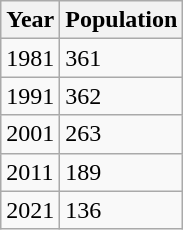<table class="wikitable">
<tr>
<th>Year</th>
<th>Population</th>
</tr>
<tr>
<td>1981</td>
<td>361</td>
</tr>
<tr>
<td>1991</td>
<td>362</td>
</tr>
<tr>
<td>2001</td>
<td>263</td>
</tr>
<tr>
<td>2011</td>
<td>189</td>
</tr>
<tr>
<td>2021</td>
<td>136</td>
</tr>
</table>
